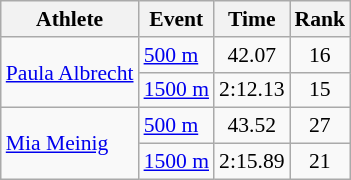<table class="wikitable" style="font-size:90%">
<tr>
<th>Athlete</th>
<th>Event</th>
<th>Time</th>
<th>Rank</th>
</tr>
<tr align=center>
<td align=left rowspan=2><a href='#'>Paula Albrecht</a></td>
<td align=left><a href='#'>500 m</a></td>
<td>42.07</td>
<td>16</td>
</tr>
<tr align=center>
<td align=left><a href='#'>1500 m</a></td>
<td>2:12.13</td>
<td>15</td>
</tr>
<tr align=center>
<td align=left rowspan=2><a href='#'>Mia Meinig</a></td>
<td align=left><a href='#'>500 m</a></td>
<td>43.52</td>
<td>27</td>
</tr>
<tr align=center>
<td align=left><a href='#'>1500 m</a></td>
<td>2:15.89</td>
<td>21</td>
</tr>
</table>
